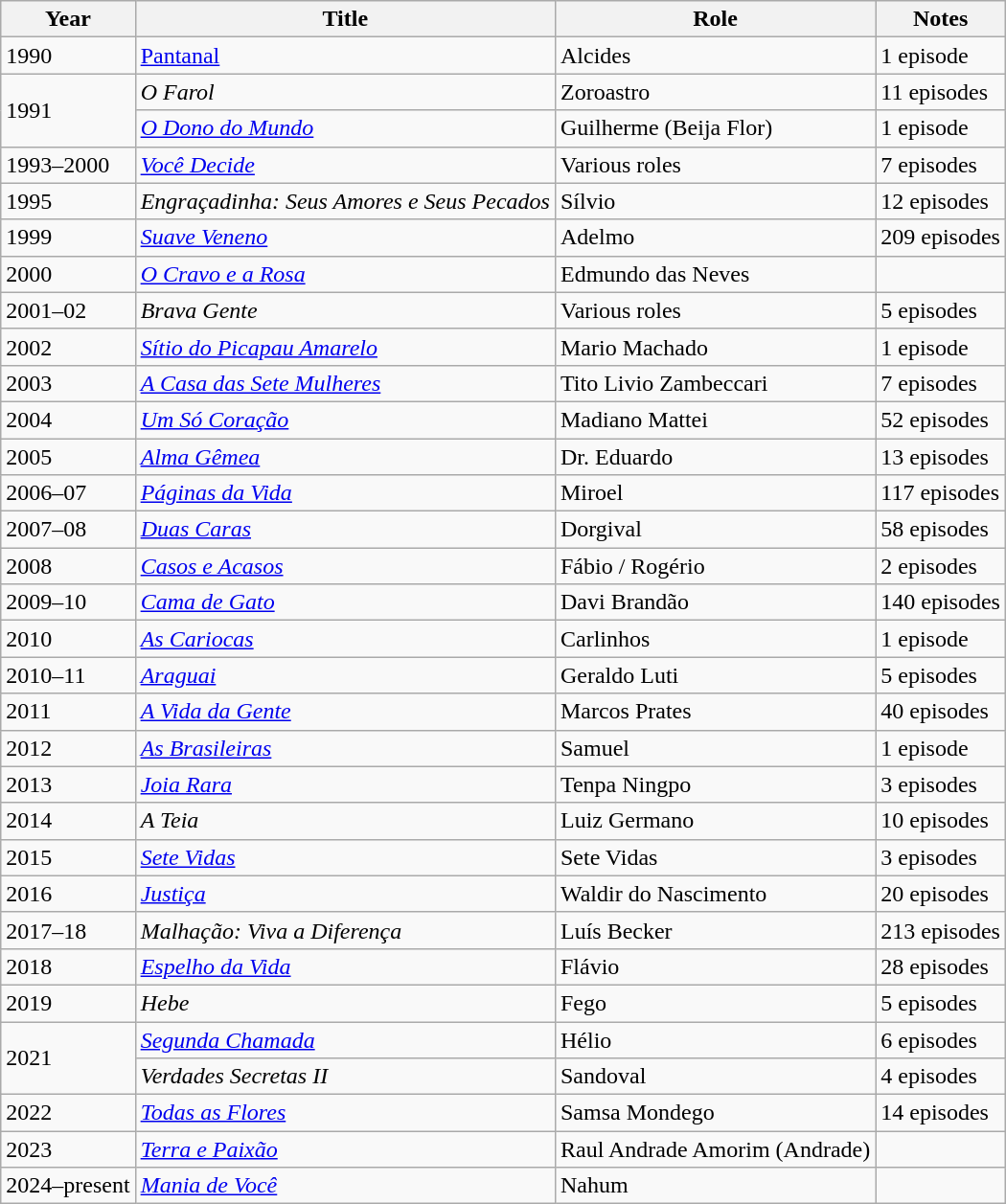<table class="wikitable sortable">
<tr>
<th>Year</th>
<th>Title</th>
<th>Role</th>
<th class="unsortable">Notes</th>
</tr>
<tr>
<td>1990</td>
<td><a href='#'>Pantanal</a></td>
<td>Alcides</td>
<td>1 episode</td>
</tr>
<tr>
<td rowspan=2>1991</td>
<td><em>O Farol</em></td>
<td>Zoroastro</td>
<td>11 episodes</td>
</tr>
<tr>
<td><em><a href='#'>O Dono do Mundo</a></em></td>
<td>Guilherme (Beija Flor)</td>
<td>1 episode</td>
</tr>
<tr>
<td>1993–2000</td>
<td><em><a href='#'>Você Decide</a></em></td>
<td>Various roles</td>
<td>7 episodes</td>
</tr>
<tr>
<td>1995</td>
<td><em>Engraçadinha: Seus Amores e Seus Pecados</em></td>
<td>Sílvio</td>
<td>12 episodes</td>
</tr>
<tr>
<td>1999</td>
<td><em><a href='#'>Suave Veneno</a></em></td>
<td>Adelmo</td>
<td>209 episodes</td>
</tr>
<tr>
<td>2000</td>
<td><em><a href='#'>O Cravo e a Rosa</a></em></td>
<td>Edmundo das Neves</td>
<td></td>
</tr>
<tr>
<td>2001–02</td>
<td><em>Brava Gente</em></td>
<td>Various roles</td>
<td>5 episodes</td>
</tr>
<tr>
<td>2002</td>
<td><em><a href='#'>Sítio do Picapau Amarelo</a></em></td>
<td>Mario Machado</td>
<td>1 episode</td>
</tr>
<tr>
<td>2003</td>
<td><em><a href='#'>A Casa das Sete Mulheres</a></em></td>
<td>Tito Livio Zambeccari</td>
<td>7 episodes</td>
</tr>
<tr>
<td>2004</td>
<td><em><a href='#'>Um Só Coração</a></em></td>
<td>Madiano Mattei</td>
<td>52 episodes</td>
</tr>
<tr>
<td>2005</td>
<td><em><a href='#'>Alma Gêmea</a></em></td>
<td>Dr. Eduardo</td>
<td>13 episodes</td>
</tr>
<tr>
<td>2006–07</td>
<td><em><a href='#'>Páginas da Vida</a></em></td>
<td>Miroel</td>
<td>117 episodes</td>
</tr>
<tr>
<td>2007–08</td>
<td><em><a href='#'>Duas Caras</a></em></td>
<td>Dorgival</td>
<td>58 episodes</td>
</tr>
<tr>
<td>2008</td>
<td><em><a href='#'>Casos e Acasos</a></em></td>
<td>Fábio / Rogério</td>
<td>2 episodes</td>
</tr>
<tr>
<td>2009–10</td>
<td><em><a href='#'>Cama de Gato</a></em></td>
<td>Davi Brandão</td>
<td>140 episodes</td>
</tr>
<tr>
<td>2010</td>
<td><em><a href='#'>As Cariocas</a></em></td>
<td>Carlinhos</td>
<td>1 episode</td>
</tr>
<tr>
<td>2010–11</td>
<td><em><a href='#'>Araguai</a></em></td>
<td>Geraldo Luti</td>
<td>5 episodes</td>
</tr>
<tr>
<td>2011</td>
<td><em><a href='#'>A Vida da Gente</a></em></td>
<td>Marcos Prates</td>
<td>40 episodes</td>
</tr>
<tr>
<td>2012</td>
<td><em><a href='#'>As Brasileiras</a></em></td>
<td>Samuel</td>
<td>1 episode</td>
</tr>
<tr>
<td>2013</td>
<td><em><a href='#'>Joia Rara</a></em></td>
<td>Tenpa Ningpo</td>
<td>3 episodes</td>
</tr>
<tr>
<td>2014</td>
<td><em>A Teia</em></td>
<td>Luiz Germano</td>
<td>10 episodes</td>
</tr>
<tr>
<td>2015</td>
<td><em><a href='#'>Sete Vidas</a></em></td>
<td>Sete Vidas</td>
<td>3 episodes</td>
</tr>
<tr>
<td>2016</td>
<td><em><a href='#'>Justiça</a></em></td>
<td>Waldir do Nascimento</td>
<td>20 episodes</td>
</tr>
<tr>
<td>2017–18</td>
<td><em>Malhação: Viva a Diferença</em></td>
<td>Luís Becker</td>
<td>213 episodes</td>
</tr>
<tr>
<td>2018</td>
<td><em><a href='#'>Espelho da Vida</a></em></td>
<td>Flávio</td>
<td>28 episodes</td>
</tr>
<tr>
<td>2019</td>
<td><em>Hebe</em></td>
<td>Fego</td>
<td>5 episodes</td>
</tr>
<tr>
<td rowspan=2>2021</td>
<td><em><a href='#'>Segunda Chamada</a></em></td>
<td>Hélio</td>
<td>6 episodes</td>
</tr>
<tr>
<td><em>Verdades Secretas II</em></td>
<td>Sandoval</td>
<td>4 episodes</td>
</tr>
<tr>
<td>2022</td>
<td><em><a href='#'>Todas as Flores</a></em></td>
<td>Samsa Mondego</td>
<td>14 episodes</td>
</tr>
<tr>
<td>2023</td>
<td><em><a href='#'>Terra e Paixão</a></em></td>
<td>Raul Andrade Amorim (Andrade)</td>
<td></td>
</tr>
<tr>
<td>2024–present</td>
<td><em><a href='#'>Mania de Você</a></em></td>
<td>Nahum</td>
<td></td>
</tr>
</table>
